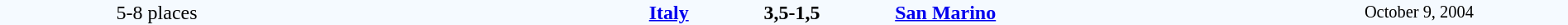<table style="width: 100%; background:#F5FAFF;" cellspacing="0">
<tr>
<td align=center rowspan=3 width=20%>5-8 places</td>
</tr>
<tr>
<td width=24% align=right><strong><a href='#'>Italy</a></strong></td>
<td align=center width=13%><strong>3,5-1,5</strong></td>
<td width=24%><strong><a href='#'>San Marino</a></strong></td>
<td style=font-size:85% rowspan=3 align=center>October 9, 2004</td>
</tr>
</table>
